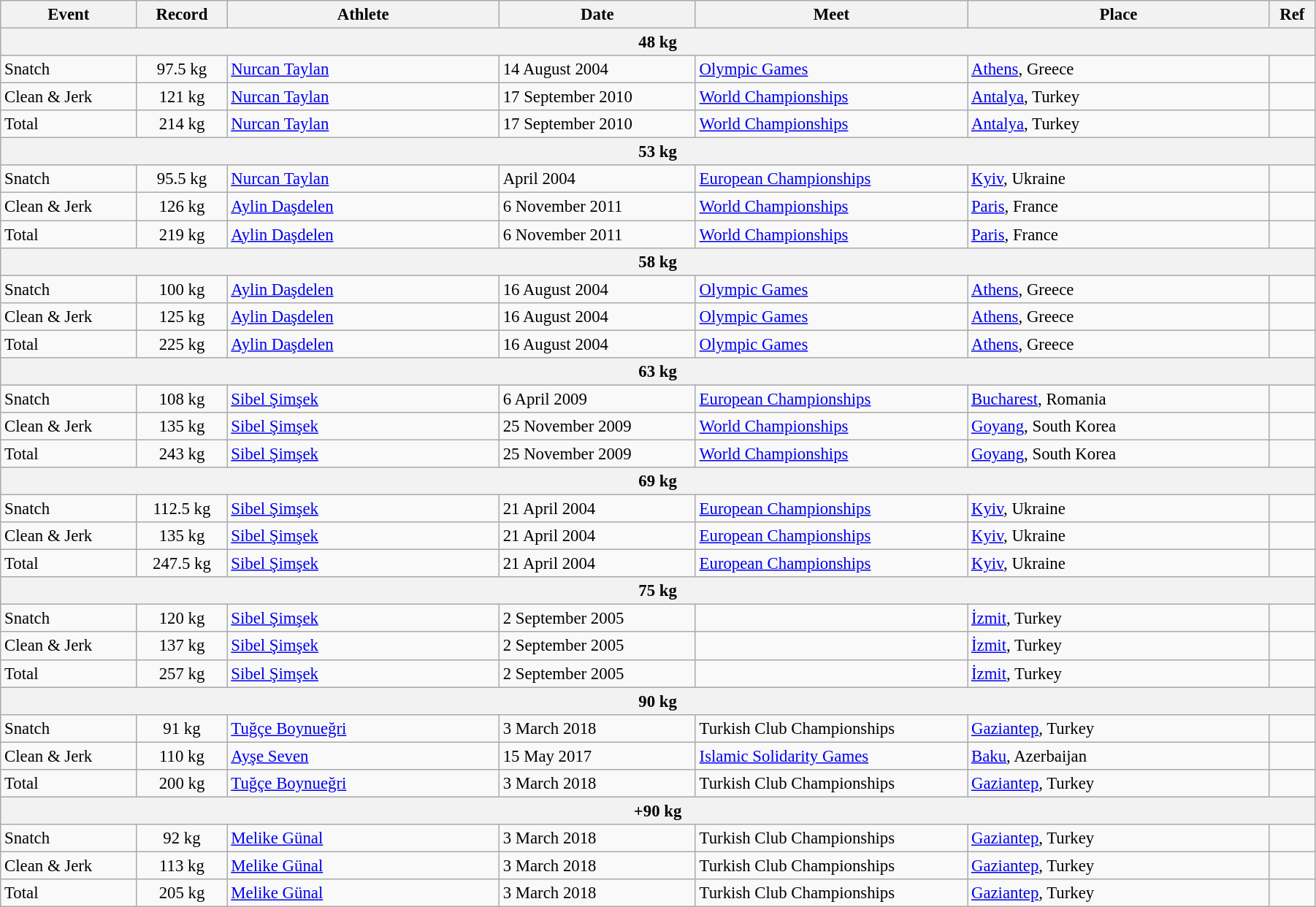<table class="wikitable" style="font-size:95%; width: 95%;">
<tr>
<th width=9%>Event</th>
<th width=6%>Record</th>
<th width=18%>Athlete</th>
<th width=13%>Date</th>
<th width=18%>Meet</th>
<th width=20%>Place</th>
<th width=3%>Ref</th>
</tr>
<tr bgcolor="#DDDDDD">
<th colspan="7">48 kg</th>
</tr>
<tr>
<td>Snatch</td>
<td align="center">97.5 kg</td>
<td><a href='#'>Nurcan Taylan</a></td>
<td>14 August 2004</td>
<td><a href='#'>Olympic Games</a></td>
<td><a href='#'>Athens</a>, Greece</td>
<td></td>
</tr>
<tr>
<td>Clean & Jerk</td>
<td align="center">121 kg</td>
<td><a href='#'>Nurcan Taylan</a></td>
<td>17 September 2010</td>
<td><a href='#'>World Championships</a></td>
<td><a href='#'>Antalya</a>, Turkey</td>
<td></td>
</tr>
<tr>
<td>Total</td>
<td align="center">214 kg</td>
<td><a href='#'>Nurcan Taylan</a></td>
<td>17 September 2010</td>
<td><a href='#'>World Championships</a></td>
<td><a href='#'>Antalya</a>, Turkey</td>
<td></td>
</tr>
<tr bgcolor="#DDDDDD">
<th colspan="7">53 kg</th>
</tr>
<tr>
<td>Snatch</td>
<td align="center">95.5 kg</td>
<td><a href='#'>Nurcan Taylan</a></td>
<td>April 2004</td>
<td><a href='#'>European Championships</a></td>
<td><a href='#'>Kyiv</a>, Ukraine</td>
<td></td>
</tr>
<tr>
<td>Clean & Jerk</td>
<td align="center">126 kg</td>
<td><a href='#'>Aylin Daşdelen</a></td>
<td>6 November 2011</td>
<td><a href='#'>World Championships</a></td>
<td><a href='#'>Paris</a>, France</td>
<td></td>
</tr>
<tr>
<td>Total</td>
<td align="center">219 kg</td>
<td><a href='#'>Aylin Daşdelen</a></td>
<td>6 November 2011</td>
<td><a href='#'>World Championships</a></td>
<td><a href='#'>Paris</a>, France</td>
<td></td>
</tr>
<tr bgcolor="#DDDDDD">
<th colspan="7">58 kg</th>
</tr>
<tr>
<td>Snatch</td>
<td align="center">100 kg</td>
<td><a href='#'>Aylin Daşdelen</a></td>
<td>16 August 2004</td>
<td><a href='#'>Olympic Games</a></td>
<td><a href='#'>Athens</a>, Greece</td>
<td></td>
</tr>
<tr>
<td>Clean & Jerk</td>
<td align="center">125 kg</td>
<td><a href='#'>Aylin Daşdelen</a></td>
<td>16 August 2004</td>
<td><a href='#'>Olympic Games</a></td>
<td><a href='#'>Athens</a>, Greece</td>
<td></td>
</tr>
<tr>
<td>Total</td>
<td align="center">225 kg</td>
<td><a href='#'>Aylin Daşdelen</a></td>
<td>16 August 2004</td>
<td><a href='#'>Olympic Games</a></td>
<td><a href='#'>Athens</a>, Greece</td>
<td></td>
</tr>
<tr bgcolor="#DDDDDD">
<th colspan="7">63 kg</th>
</tr>
<tr>
<td>Snatch</td>
<td align="center">108 kg</td>
<td><a href='#'>Sibel Şimşek</a></td>
<td>6 April 2009</td>
<td><a href='#'>European Championships</a></td>
<td><a href='#'>Bucharest</a>, Romania</td>
<td></td>
</tr>
<tr>
<td>Clean & Jerk</td>
<td align="center">135 kg</td>
<td><a href='#'>Sibel Şimşek</a></td>
<td>25 November 2009</td>
<td><a href='#'>World Championships</a></td>
<td><a href='#'>Goyang</a>, South Korea</td>
<td></td>
</tr>
<tr>
<td>Total</td>
<td align="center">243 kg</td>
<td><a href='#'>Sibel Şimşek</a></td>
<td>25 November 2009</td>
<td><a href='#'>World Championships</a></td>
<td><a href='#'>Goyang</a>, South Korea</td>
<td></td>
</tr>
<tr bgcolor="#DDDDDD">
<th colspan="7">69 kg</th>
</tr>
<tr>
<td>Snatch</td>
<td align="center">112.5 kg</td>
<td><a href='#'>Sibel Şimşek</a></td>
<td>21 April 2004</td>
<td><a href='#'>European Championships</a></td>
<td><a href='#'>Kyiv</a>, Ukraine</td>
<td></td>
</tr>
<tr>
<td>Clean & Jerk</td>
<td align="center">135 kg</td>
<td><a href='#'>Sibel Şimşek</a></td>
<td>21 April 2004</td>
<td><a href='#'>European Championships</a></td>
<td><a href='#'>Kyiv</a>, Ukraine</td>
<td></td>
</tr>
<tr>
<td>Total</td>
<td align="center">247.5 kg</td>
<td><a href='#'>Sibel Şimşek</a></td>
<td>21 April 2004</td>
<td><a href='#'>European Championships</a></td>
<td><a href='#'>Kyiv</a>, Ukraine</td>
<td></td>
</tr>
<tr bgcolor="#DDDDDD">
<th colspan="7">75 kg</th>
</tr>
<tr>
<td>Snatch</td>
<td align="center">120 kg</td>
<td><a href='#'>Sibel Şimşek</a></td>
<td>2 September 2005</td>
<td></td>
<td><a href='#'>İzmit</a>, Turkey</td>
<td></td>
</tr>
<tr>
<td>Clean & Jerk</td>
<td align="center">137 kg</td>
<td><a href='#'>Sibel Şimşek</a></td>
<td>2 September 2005</td>
<td></td>
<td><a href='#'>İzmit</a>, Turkey</td>
<td></td>
</tr>
<tr>
<td>Total</td>
<td align="center">257 kg</td>
<td><a href='#'>Sibel Şimşek</a></td>
<td>2 September 2005</td>
<td></td>
<td><a href='#'>İzmit</a>, Turkey</td>
<td></td>
</tr>
<tr bgcolor="#DDDDDD">
<th colspan="7">90 kg</th>
</tr>
<tr>
<td>Snatch</td>
<td align="center">91 kg</td>
<td><a href='#'>Tuğçe Boynueğri</a></td>
<td>3 March 2018</td>
<td>Turkish Club Championships</td>
<td><a href='#'>Gaziantep</a>, Turkey</td>
<td></td>
</tr>
<tr>
<td>Clean & Jerk</td>
<td align="center">110 kg</td>
<td><a href='#'>Ayşe Seven</a></td>
<td>15 May 2017</td>
<td><a href='#'>Islamic Solidarity Games</a></td>
<td><a href='#'>Baku</a>, Azerbaijan</td>
<td></td>
</tr>
<tr>
<td>Total</td>
<td align="center">200 kg</td>
<td><a href='#'>Tuğçe Boynueğri</a></td>
<td>3 March 2018</td>
<td>Turkish Club Championships</td>
<td><a href='#'>Gaziantep</a>, Turkey</td>
<td></td>
</tr>
<tr bgcolor="#DDDDDD">
<th colspan="7">+90 kg</th>
</tr>
<tr>
<td>Snatch</td>
<td align="center">92 kg</td>
<td><a href='#'>Melike Günal</a></td>
<td>3 March 2018</td>
<td>Turkish Club Championships</td>
<td><a href='#'>Gaziantep</a>, Turkey</td>
<td></td>
</tr>
<tr>
<td>Clean & Jerk</td>
<td align="center">113 kg</td>
<td><a href='#'>Melike Günal</a></td>
<td>3 March 2018</td>
<td>Turkish Club Championships</td>
<td><a href='#'>Gaziantep</a>, Turkey</td>
<td></td>
</tr>
<tr>
<td>Total</td>
<td align="center">205 kg</td>
<td><a href='#'>Melike Günal</a></td>
<td>3 March 2018</td>
<td>Turkish Club Championships</td>
<td><a href='#'>Gaziantep</a>, Turkey</td>
<td></td>
</tr>
</table>
